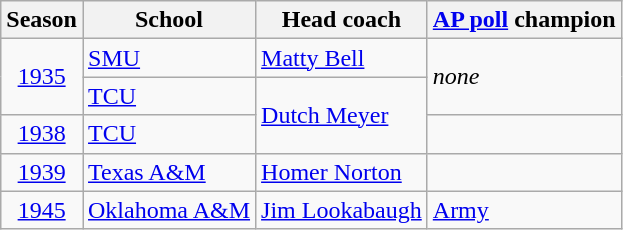<table class="wikitable">
<tr>
<th>Season</th>
<th>School</th>
<th>Head coach</th>
<th><a href='#'>AP poll</a> champion<br></th>
</tr>
<tr>
<td rowspan="2" align=center><a href='#'>1935</a></td>
<td><a href='#'>SMU</a></td>
<td><a href='#'>Matty Bell</a></td>
<td rowspan="2"><em>none</em></td>
</tr>
<tr>
<td><a href='#'>TCU</a></td>
<td rowspan="2"><a href='#'>Dutch Meyer</a></td>
</tr>
<tr>
<td align=center><a href='#'>1938</a></td>
<td><a href='#'>TCU</a></td>
<td></td>
</tr>
<tr>
<td align=center><a href='#'>1939</a></td>
<td><a href='#'>Texas A&M</a></td>
<td><a href='#'>Homer Norton</a></td>
<td></td>
</tr>
<tr>
<td align=center><a href='#'>1945</a></td>
<td><a href='#'>Oklahoma A&M</a></td>
<td><a href='#'>Jim Lookabaugh</a></td>
<td><a href='#'>Army</a></td>
</tr>
</table>
